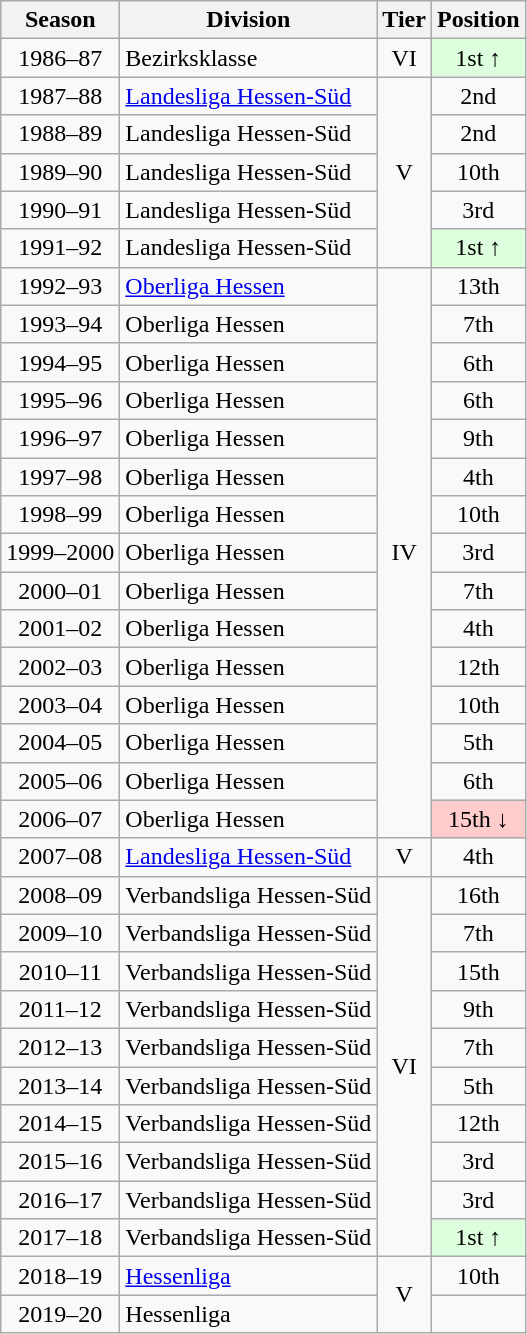<table class="wikitable">
<tr>
<th>Season</th>
<th>Division</th>
<th>Tier</th>
<th>Position</th>
</tr>
<tr align="center">
<td>1986–87</td>
<td align="left">Bezirksklasse</td>
<td>VI</td>
<td style="background:#ddffdd">1st ↑</td>
</tr>
<tr align="center">
<td>1987–88</td>
<td align="left"><a href='#'>Landesliga Hessen-Süd</a></td>
<td rowspan="5">V</td>
<td>2nd</td>
</tr>
<tr align="center">
<td>1988–89</td>
<td align="left">Landesliga Hessen-Süd</td>
<td>2nd</td>
</tr>
<tr align="center">
<td>1989–90</td>
<td align="left">Landesliga Hessen-Süd</td>
<td>10th</td>
</tr>
<tr align="center">
<td>1990–91</td>
<td align="left">Landesliga Hessen-Süd</td>
<td>3rd</td>
</tr>
<tr align="center">
<td>1991–92</td>
<td align="left">Landesliga Hessen-Süd</td>
<td style="background:#ddffdd">1st ↑</td>
</tr>
<tr align="center">
<td>1992–93</td>
<td align="left"><a href='#'>Oberliga Hessen</a></td>
<td rowspan="15">IV</td>
<td>13th</td>
</tr>
<tr align="center">
<td>1993–94</td>
<td align="left">Oberliga Hessen</td>
<td>7th</td>
</tr>
<tr align="center">
<td>1994–95</td>
<td align="left">Oberliga Hessen</td>
<td>6th</td>
</tr>
<tr align="center">
<td>1995–96</td>
<td align="left">Oberliga Hessen</td>
<td>6th</td>
</tr>
<tr align="center">
<td>1996–97</td>
<td align="left">Oberliga Hessen</td>
<td>9th</td>
</tr>
<tr align="center">
<td>1997–98</td>
<td align="left">Oberliga Hessen</td>
<td>4th</td>
</tr>
<tr align="center">
<td>1998–99</td>
<td align="left">Oberliga Hessen</td>
<td>10th</td>
</tr>
<tr align="center">
<td>1999–2000</td>
<td align="left">Oberliga Hessen</td>
<td>3rd</td>
</tr>
<tr align="center">
<td>2000–01</td>
<td align="left">Oberliga Hessen</td>
<td>7th</td>
</tr>
<tr align="center">
<td>2001–02</td>
<td align="left">Oberliga Hessen</td>
<td>4th</td>
</tr>
<tr align="center">
<td>2002–03</td>
<td align="left">Oberliga Hessen</td>
<td>12th</td>
</tr>
<tr align="center">
<td>2003–04</td>
<td align="left">Oberliga Hessen</td>
<td>10th</td>
</tr>
<tr align="center">
<td>2004–05</td>
<td align="left">Oberliga Hessen</td>
<td>5th</td>
</tr>
<tr align="center">
<td>2005–06</td>
<td align="left">Oberliga Hessen</td>
<td>6th</td>
</tr>
<tr align="center">
<td>2006–07</td>
<td align="left">Oberliga Hessen</td>
<td style="background:#ffcccc">15th ↓</td>
</tr>
<tr align="center">
<td>2007–08</td>
<td align="left"><a href='#'>Landesliga Hessen-Süd</a></td>
<td>V</td>
<td>4th</td>
</tr>
<tr align="center">
<td>2008–09</td>
<td align="left">Verbandsliga Hessen-Süd</td>
<td rowspan="10">VI</td>
<td>16th</td>
</tr>
<tr align="center">
<td>2009–10</td>
<td align="left">Verbandsliga Hessen-Süd</td>
<td>7th</td>
</tr>
<tr align="center">
<td>2010–11</td>
<td align="left">Verbandsliga Hessen-Süd</td>
<td>15th</td>
</tr>
<tr align="center">
<td>2011–12</td>
<td align="left">Verbandsliga Hessen-Süd</td>
<td>9th</td>
</tr>
<tr align="center">
<td>2012–13</td>
<td align="left">Verbandsliga Hessen-Süd</td>
<td>7th</td>
</tr>
<tr align="center">
<td>2013–14</td>
<td align="left">Verbandsliga Hessen-Süd</td>
<td>5th</td>
</tr>
<tr align="center">
<td>2014–15</td>
<td align="left">Verbandsliga Hessen-Süd</td>
<td>12th</td>
</tr>
<tr align="center">
<td>2015–16</td>
<td align="left">Verbandsliga Hessen-Süd</td>
<td>3rd</td>
</tr>
<tr align="center">
<td>2016–17</td>
<td align="left">Verbandsliga Hessen-Süd</td>
<td>3rd</td>
</tr>
<tr align="center">
<td>2017–18</td>
<td align="left">Verbandsliga Hessen-Süd</td>
<td style="background:#ddffdd">1st ↑</td>
</tr>
<tr align="center">
<td>2018–19</td>
<td align="left"><a href='#'>Hessenliga</a></td>
<td rowspan="2">V</td>
<td>10th</td>
</tr>
<tr align="center">
<td>2019–20</td>
<td align="left">Hessenliga</td>
<td></td>
</tr>
</table>
